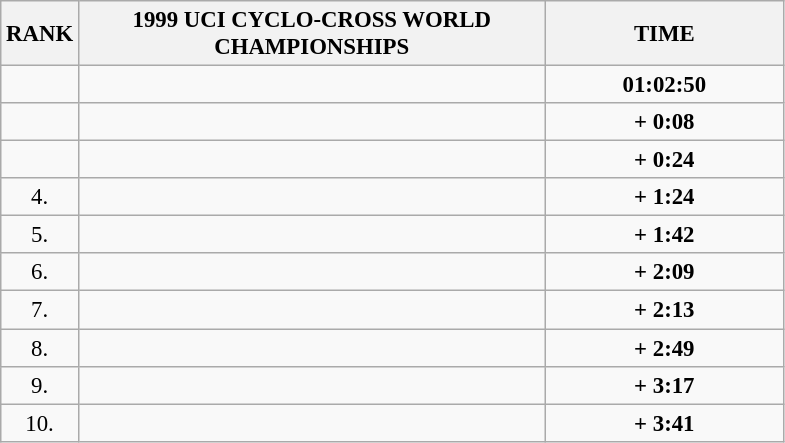<table class="wikitable" style="font-size:95%;">
<tr>
<th>RANK</th>
<th align="left" style="width: 20em">1999 UCI CYCLO-CROSS WORLD CHAMPIONSHIPS</th>
<th align="left" style="width: 10em">TIME</th>
</tr>
<tr>
<td align="center"></td>
<td></td>
<td align="center"><strong>01:02:50</strong></td>
</tr>
<tr>
<td align="center"></td>
<td></td>
<td align="center"><strong>+ 0:08</strong></td>
</tr>
<tr>
<td align="center"></td>
<td></td>
<td align="center"><strong>+ 0:24</strong></td>
</tr>
<tr>
<td align="center">4.</td>
<td></td>
<td align="center"><strong>+ 1:24</strong></td>
</tr>
<tr>
<td align="center">5.</td>
<td></td>
<td align="center"><strong>+ 1:42</strong></td>
</tr>
<tr>
<td align="center">6.</td>
<td></td>
<td align="center"><strong>+ 2:09</strong></td>
</tr>
<tr>
<td align="center">7.</td>
<td></td>
<td align="center"><strong>+ 2:13</strong></td>
</tr>
<tr>
<td align="center">8.</td>
<td></td>
<td align="center"><strong>+ 2:49</strong></td>
</tr>
<tr>
<td align="center">9.</td>
<td></td>
<td align="center"><strong>+ 3:17</strong></td>
</tr>
<tr>
<td align="center">10.</td>
<td></td>
<td align="center"><strong>+ 3:41</strong></td>
</tr>
</table>
